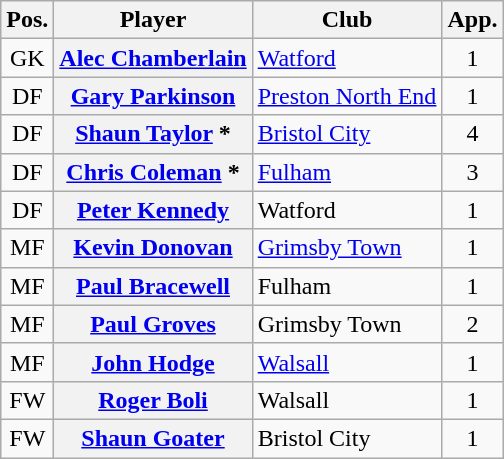<table class="wikitable plainrowheaders" style="text-align: left">
<tr>
<th scope=col>Pos.</th>
<th scope=col>Player</th>
<th scope=col>Club</th>
<th scope=col>App.</th>
</tr>
<tr>
<td style=text-align:center>GK</td>
<th scope=row><a href='#'>Alec Chamberlain</a></th>
<td><a href='#'>Watford</a></td>
<td style=text-align:center>1</td>
</tr>
<tr>
<td style=text-align:center>DF</td>
<th scope=row><a href='#'>Gary Parkinson</a></th>
<td><a href='#'>Preston North End</a></td>
<td style=text-align:center>1</td>
</tr>
<tr>
<td style=text-align:center>DF</td>
<th scope=row><a href='#'>Shaun Taylor</a> *</th>
<td><a href='#'>Bristol City</a></td>
<td style=text-align:center>4</td>
</tr>
<tr>
<td style=text-align:center>DF</td>
<th scope=row><a href='#'>Chris Coleman</a> *</th>
<td><a href='#'>Fulham</a></td>
<td style=text-align:center>3</td>
</tr>
<tr>
<td style=text-align:center>DF</td>
<th scope=row><a href='#'>Peter Kennedy</a></th>
<td>Watford</td>
<td style=text-align:center>1</td>
</tr>
<tr>
<td style=text-align:center>MF</td>
<th scope=row><a href='#'>Kevin Donovan</a></th>
<td><a href='#'>Grimsby Town</a></td>
<td style=text-align:center>1</td>
</tr>
<tr>
<td style=text-align:center>MF</td>
<th scope=row><a href='#'>Paul Bracewell</a></th>
<td>Fulham</td>
<td style=text-align:center>1</td>
</tr>
<tr>
<td style=text-align:center>MF</td>
<th scope=row><a href='#'>Paul Groves</a></th>
<td>Grimsby Town</td>
<td style=text-align:center>2</td>
</tr>
<tr>
<td style=text-align:center>MF</td>
<th scope=row><a href='#'>John Hodge</a></th>
<td><a href='#'>Walsall</a></td>
<td style=text-align:center>1</td>
</tr>
<tr>
<td style=text-align:center>FW</td>
<th scope=row><a href='#'>Roger Boli</a></th>
<td>Walsall</td>
<td style=text-align:center>1</td>
</tr>
<tr>
<td style=text-align:center>FW</td>
<th scope=row><a href='#'>Shaun Goater</a></th>
<td>Bristol City</td>
<td style=text-align:center>1</td>
</tr>
</table>
